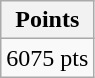<table class="wikitable" border="1" align="upright">
<tr>
<th>Points</th>
</tr>
<tr>
<td>6075 pts</td>
</tr>
</table>
